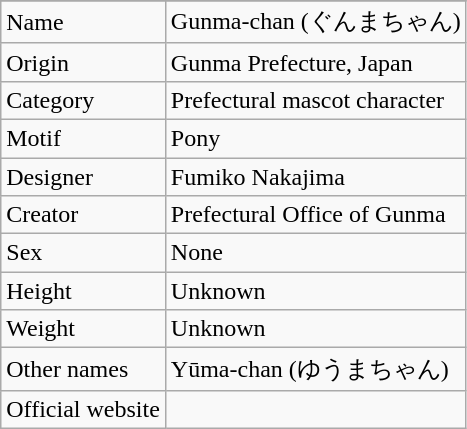<table class="wikitable">
<tr>
</tr>
<tr>
<td>Name</td>
<td>Gunma-chan (ぐんまちゃん)</td>
</tr>
<tr>
<td>Origin</td>
<td>Gunma Prefecture, Japan</td>
</tr>
<tr>
<td>Category</td>
<td>Prefectural mascot character</td>
</tr>
<tr>
<td>Motif</td>
<td>Pony</td>
</tr>
<tr>
<td>Designer</td>
<td>Fumiko Nakajima</td>
</tr>
<tr>
<td>Creator</td>
<td>Prefectural Office of Gunma</td>
</tr>
<tr>
<td>Sex</td>
<td>None</td>
</tr>
<tr>
<td>Height</td>
<td>Unknown</td>
</tr>
<tr>
<td>Weight</td>
<td>Unknown</td>
</tr>
<tr>
<td>Other names</td>
<td>Yūma-chan (ゆうまちゃん)</td>
</tr>
<tr>
<td>Official website</td>
<td></td>
</tr>
</table>
